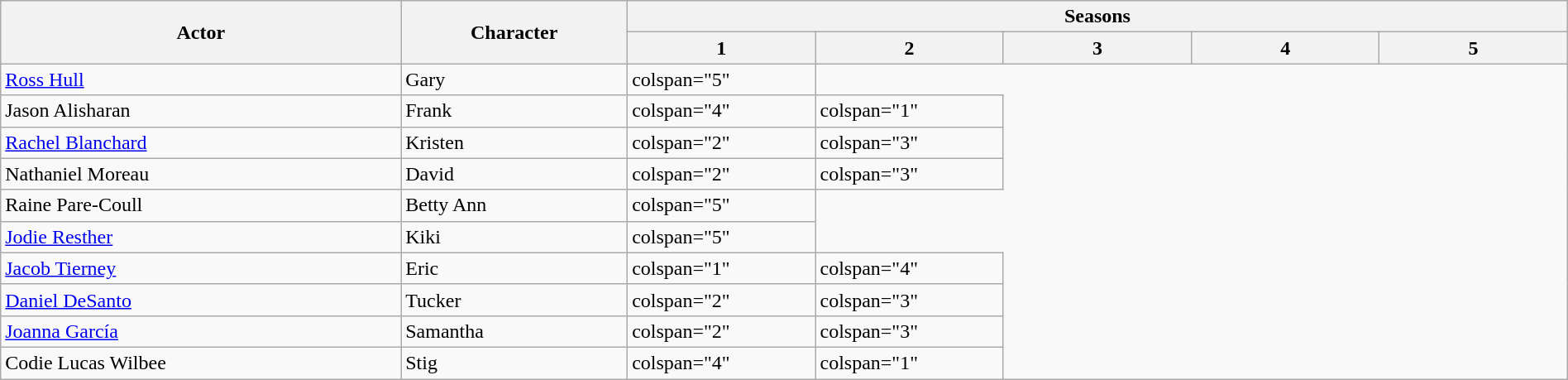<table class="wikitable" width="100%">
<tr>
<th rowspan="2">Actor</th>
<th rowspan="2">Character</th>
<th colspan="5">Seasons</th>
</tr>
<tr>
<th style="width:12%;">1</th>
<th style="width:12%;">2</th>
<th style="width:12%;">3</th>
<th style="width:12%;">4</th>
<th style="width:12%;">5</th>
</tr>
<tr>
<td><a href='#'>Ross Hull</a></td>
<td>Gary</td>
<td>colspan="5" </td>
</tr>
<tr>
<td>Jason Alisharan</td>
<td>Frank</td>
<td>colspan="4" </td>
<td>colspan="1" </td>
</tr>
<tr>
<td><a href='#'>Rachel Blanchard</a></td>
<td>Kristen</td>
<td>colspan="2" </td>
<td>colspan="3" </td>
</tr>
<tr>
<td>Nathaniel Moreau</td>
<td>David</td>
<td>colspan="2" </td>
<td>colspan="3" </td>
</tr>
<tr>
<td>Raine Pare-Coull</td>
<td>Betty Ann</td>
<td>colspan="5" </td>
</tr>
<tr>
<td><a href='#'>Jodie Resther</a></td>
<td>Kiki</td>
<td>colspan="5" </td>
</tr>
<tr>
<td><a href='#'>Jacob Tierney</a></td>
<td>Eric</td>
<td>colspan="1" </td>
<td>colspan="4" </td>
</tr>
<tr>
<td><a href='#'>Daniel DeSanto</a></td>
<td>Tucker</td>
<td>colspan="2" </td>
<td>colspan="3" </td>
</tr>
<tr>
<td><a href='#'>Joanna García</a></td>
<td>Samantha</td>
<td>colspan="2" </td>
<td>colspan="3" </td>
</tr>
<tr>
<td>Codie Lucas Wilbee</td>
<td>Stig</td>
<td>colspan="4" </td>
<td>colspan="1" </td>
</tr>
</table>
